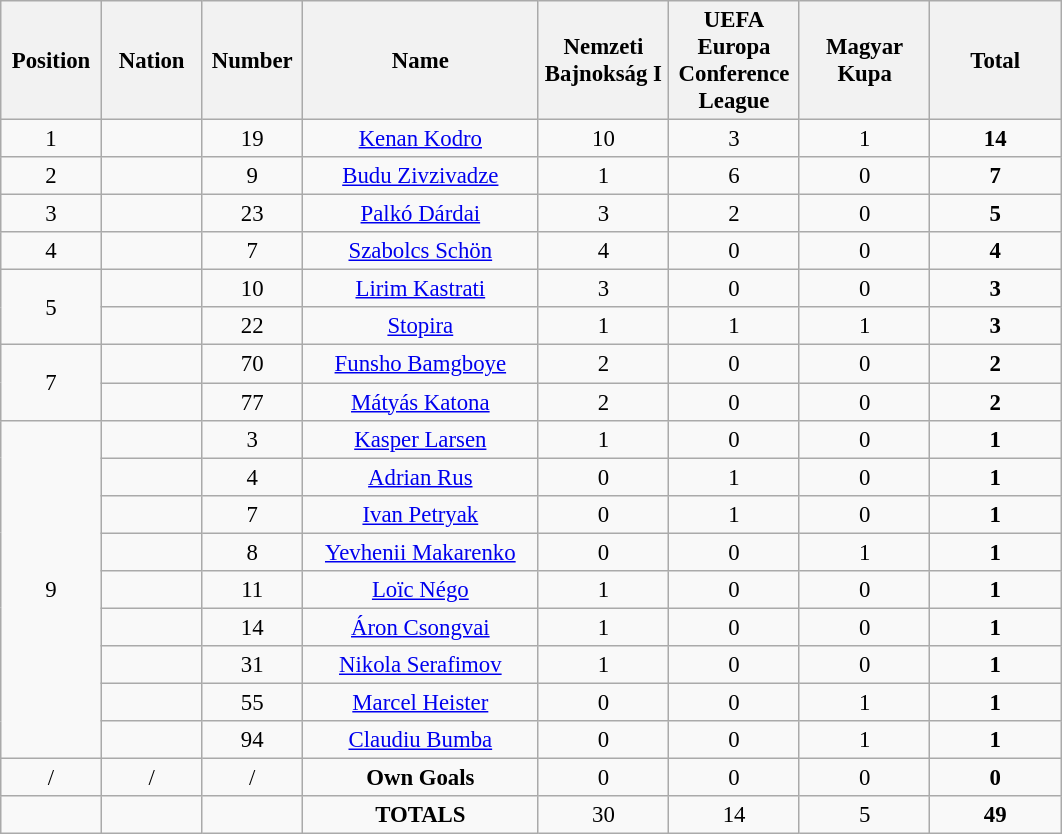<table class="wikitable" style="font-size: 95%; text-align: center;">
<tr>
<th width=60>Position</th>
<th width=60>Nation</th>
<th width=60>Number</th>
<th width=150>Name</th>
<th width=80>Nemzeti Bajnokság I</th>
<th width=80>UEFA Europa Conference League</th>
<th width=80>Magyar Kupa</th>
<th width=80>Total</th>
</tr>
<tr>
<td>1</td>
<td></td>
<td>19</td>
<td><a href='#'>Kenan Kodro</a></td>
<td>10</td>
<td>3</td>
<td>1</td>
<td><strong>14</strong></td>
</tr>
<tr>
<td>2</td>
<td></td>
<td>9</td>
<td><a href='#'>Budu Zivzivadze</a></td>
<td>1</td>
<td>6</td>
<td>0</td>
<td><strong>7</strong></td>
</tr>
<tr>
<td>3</td>
<td></td>
<td>23</td>
<td><a href='#'>Palkó Dárdai</a></td>
<td>3</td>
<td>2</td>
<td>0</td>
<td><strong>5</strong></td>
</tr>
<tr>
<td>4</td>
<td></td>
<td>7</td>
<td><a href='#'>Szabolcs Schön</a></td>
<td>4</td>
<td>0</td>
<td>0</td>
<td><strong>4</strong></td>
</tr>
<tr>
<td rowspan="2">5</td>
<td></td>
<td>10</td>
<td><a href='#'>Lirim Kastrati</a></td>
<td>3</td>
<td>0</td>
<td>0</td>
<td><strong>3</strong></td>
</tr>
<tr>
<td></td>
<td>22</td>
<td><a href='#'>Stopira</a></td>
<td>1</td>
<td>1</td>
<td>1</td>
<td><strong>3</strong></td>
</tr>
<tr>
<td rowspan="2">7</td>
<td></td>
<td>70</td>
<td><a href='#'>Funsho Bamgboye</a></td>
<td>2</td>
<td>0</td>
<td>0</td>
<td><strong>2</strong></td>
</tr>
<tr>
<td></td>
<td>77</td>
<td><a href='#'>Mátyás Katona</a></td>
<td>2</td>
<td>0</td>
<td>0</td>
<td><strong>2</strong></td>
</tr>
<tr>
<td rowspan="9">9</td>
<td></td>
<td>3</td>
<td><a href='#'>Kasper Larsen</a></td>
<td>1</td>
<td>0</td>
<td>0</td>
<td><strong>1</strong></td>
</tr>
<tr>
<td></td>
<td>4</td>
<td><a href='#'>Adrian Rus</a></td>
<td>0</td>
<td>1</td>
<td>0</td>
<td><strong>1</strong></td>
</tr>
<tr>
<td></td>
<td>7</td>
<td><a href='#'>Ivan Petryak</a></td>
<td>0</td>
<td>1</td>
<td>0</td>
<td><strong>1</strong></td>
</tr>
<tr>
<td></td>
<td>8</td>
<td><a href='#'>Yevhenii Makarenko</a></td>
<td>0</td>
<td>0</td>
<td>1</td>
<td><strong>1</strong></td>
</tr>
<tr>
<td></td>
<td>11</td>
<td><a href='#'>Loïc Négo</a></td>
<td>1</td>
<td>0</td>
<td>0</td>
<td><strong>1</strong></td>
</tr>
<tr>
<td></td>
<td>14</td>
<td><a href='#'>Áron Csongvai</a></td>
<td>1</td>
<td>0</td>
<td>0</td>
<td><strong>1</strong></td>
</tr>
<tr>
<td></td>
<td>31</td>
<td><a href='#'>Nikola Serafimov</a></td>
<td>1</td>
<td>0</td>
<td>0</td>
<td><strong>1</strong></td>
</tr>
<tr>
<td></td>
<td>55</td>
<td><a href='#'>Marcel Heister</a></td>
<td>0</td>
<td>0</td>
<td>1</td>
<td><strong>1</strong></td>
</tr>
<tr>
<td></td>
<td>94</td>
<td><a href='#'>Claudiu Bumba</a></td>
<td>0</td>
<td>0</td>
<td>1</td>
<td><strong>1</strong></td>
</tr>
<tr>
<td>/</td>
<td>/</td>
<td>/</td>
<td><strong>Own Goals</strong></td>
<td>0</td>
<td>0</td>
<td>0</td>
<td><strong>0</strong></td>
</tr>
<tr>
<td></td>
<td></td>
<td></td>
<td><strong>TOTALS</strong></td>
<td>30</td>
<td>14</td>
<td>5</td>
<td><strong>49</strong></td>
</tr>
</table>
